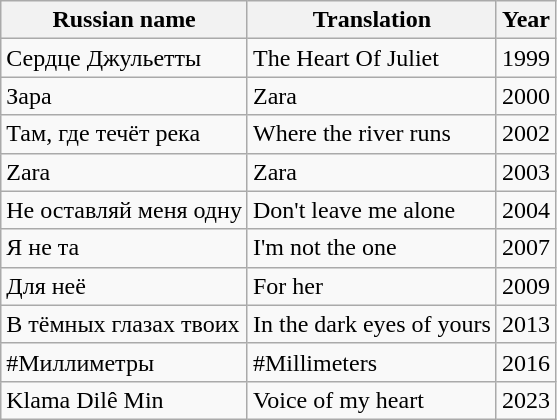<table class="wikitable">
<tr>
<th>Russian name</th>
<th>Translation</th>
<th>Year</th>
</tr>
<tr>
<td>Сердце Джульетты</td>
<td>The Heart Of Juliet</td>
<td>1999</td>
</tr>
<tr>
<td>Зара</td>
<td>Zara</td>
<td>2000</td>
</tr>
<tr>
<td>Там, где течёт река</td>
<td>Where the river runs</td>
<td>2002</td>
</tr>
<tr>
<td>Zara</td>
<td>Zara</td>
<td>2003</td>
</tr>
<tr>
<td>Не оставляй меня одну</td>
<td>Don't leave me alone</td>
<td>2004</td>
</tr>
<tr>
<td>Я не та</td>
<td>I'm not the one</td>
<td>2007</td>
</tr>
<tr>
<td>Для неё</td>
<td>For her</td>
<td>2009</td>
</tr>
<tr>
<td>В тёмных глазах твоих</td>
<td>In the dark eyes of yours</td>
<td>2013</td>
</tr>
<tr>
<td>#Миллиметры</td>
<td>#Millimeters</td>
<td>2016</td>
</tr>
<tr>
<td>Klama Dilê Min</td>
<td>Voice of my heart</td>
<td>2023</td>
</tr>
</table>
